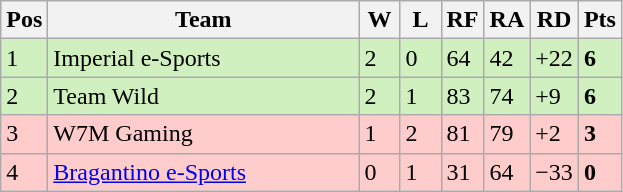<table class="wikitable">
<tr>
<th width="20px">Pos</th>
<th width="200px">Team</th>
<th width="20px">W</th>
<th width="20px">L</th>
<th width="20px">RF</th>
<th width="20px">RA</th>
<th width="20px">RD</th>
<th width="20px">Pts</th>
</tr>
<tr style="background: #D0F0C0;">
<td>1</td>
<td>Imperial e-Sports</td>
<td>2</td>
<td>0</td>
<td>64</td>
<td>42</td>
<td>+22</td>
<td><strong>6</strong></td>
</tr>
<tr style="background: #D0F0C0;">
<td>2</td>
<td>Team Wild</td>
<td>2</td>
<td>1</td>
<td>83</td>
<td>74</td>
<td>+9</td>
<td><strong>6</strong></td>
</tr>
<tr style="background: #FFCCCC;">
<td>3</td>
<td>W7M Gaming</td>
<td>1</td>
<td>2</td>
<td>81</td>
<td>79</td>
<td>+2</td>
<td><strong>3</strong></td>
</tr>
<tr style="background: #FFCCCC;">
<td>4</td>
<td><a href='#'>Bragantino e-Sports</a></td>
<td>0</td>
<td>1</td>
<td>31</td>
<td>64</td>
<td>−33</td>
<td><strong>0</strong></td>
</tr>
</table>
